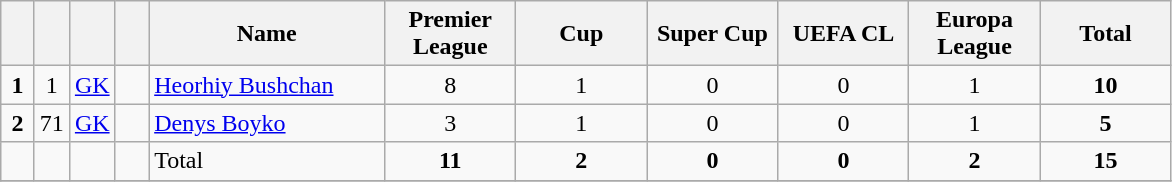<table class="wikitable" style="text-align:center">
<tr>
<th width=15></th>
<th width=15></th>
<th width=15></th>
<th width=15></th>
<th width=150>Name</th>
<th width=80>Premier League</th>
<th width=80>Cup</th>
<th width=80>Super Cup</th>
<th width=80>UEFA CL</th>
<th width=80>Europa League</th>
<th width=80>Total</th>
</tr>
<tr>
<td><strong>1</strong></td>
<td>1</td>
<td><a href='#'>GK</a></td>
<td></td>
<td align=left><a href='#'>Heorhiy Bushchan</a></td>
<td>8</td>
<td>1</td>
<td>0</td>
<td>0</td>
<td>1</td>
<td><strong>10</strong></td>
</tr>
<tr>
<td><strong>2</strong></td>
<td>71</td>
<td><a href='#'>GK</a></td>
<td></td>
<td align=left><a href='#'>Denys Boyko</a></td>
<td>3</td>
<td>1</td>
<td>0</td>
<td>0</td>
<td>1</td>
<td><strong>5</strong></td>
</tr>
<tr>
<td></td>
<td></td>
<td></td>
<td></td>
<td align=left>Total</td>
<td><strong>11</strong></td>
<td><strong>2</strong></td>
<td><strong>0</strong></td>
<td><strong>0</strong></td>
<td><strong>2</strong></td>
<td><strong>15</strong></td>
</tr>
<tr>
</tr>
</table>
